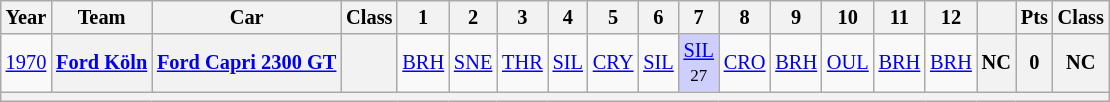<table class="wikitable" style="text-align:center; font-size:85%">
<tr>
<th>Year</th>
<th>Team</th>
<th>Car</th>
<th>Class</th>
<th>1</th>
<th>2</th>
<th>3</th>
<th>4</th>
<th>5</th>
<th>6</th>
<th>7</th>
<th>8</th>
<th>9</th>
<th>10</th>
<th>11</th>
<th>12</th>
<th></th>
<th>Pts</th>
<th>Class</th>
</tr>
<tr>
<td><a href='#'>1970</a></td>
<th><a href='#'>Ford Köln</a></th>
<th><a href='#'>Ford Capri 2300 GT</a></th>
<th><span></span></th>
<td><a href='#'>BRH</a></td>
<td><a href='#'>SNE</a></td>
<td><a href='#'>THR</a></td>
<td><a href='#'>SIL</a></td>
<td><a href='#'>CRY</a></td>
<td><a href='#'>SIL</a></td>
<td style="background:#CFCFFF;"><a href='#'>SIL</a><br><small>27</small></td>
<td><a href='#'>CRO</a></td>
<td><a href='#'>BRH</a></td>
<td><a href='#'>OUL</a></td>
<td><a href='#'>BRH</a></td>
<td><a href='#'>BRH</a></td>
<th>NC</th>
<th>0</th>
<th>NC</th>
</tr>
<tr>
<th colspan="19"></th>
</tr>
</table>
